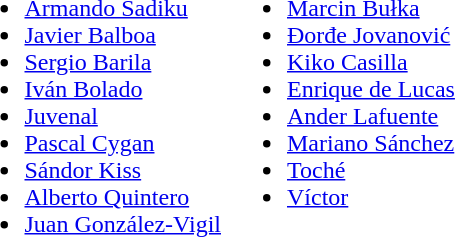<table>
<tr style="vertical-align: top;">
<td><br><ul><li> <a href='#'>Armando Sadiku</a></li><li> <a href='#'>Javier Balboa</a></li><li> <a href='#'>Sergio Barila</a></li><li> <a href='#'>Iván Bolado</a></li><li> <a href='#'>Juvenal</a></li><li> <a href='#'>Pascal Cygan</a></li><li> <a href='#'>Sándor Kiss</a></li><li> <a href='#'>Alberto Quintero</a></li><li> <a href='#'>Juan González-Vigil</a></li></ul></td>
<td><br><ul><li> <a href='#'>Marcin Bułka</a></li><li> <a href='#'>Đorđe Jovanović</a></li><li> <a href='#'>Kiko Casilla</a></li><li> <a href='#'>Enrique de Lucas</a></li><li> <a href='#'>Ander Lafuente</a></li><li> <a href='#'>Mariano Sánchez</a></li><li> <a href='#'>Toché</a></li><li> <a href='#'>Víctor</a></li></ul></td>
</tr>
</table>
